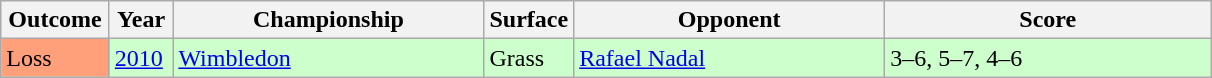<table class="sortable wikitable">
<tr>
<th style="width:65px">Outcome</th>
<th style="width:35px">Year</th>
<th style="width:200px">Championship</th>
<th style="width:50px">Surface</th>
<th style="width:200px">Opponent</th>
<th style="width:210px" class="unsortable">Score</th>
</tr>
<tr style="background:#cfc;">
<td bgcolor=ffa07a>Loss</td>
<td><a href='#'>2010</a></td>
<td><a href='#'>Wimbledon</a></td>
<td>Grass</td>
<td> <a href='#'>Rafael Nadal</a></td>
<td>3–6, 5–7, 4–6</td>
</tr>
</table>
